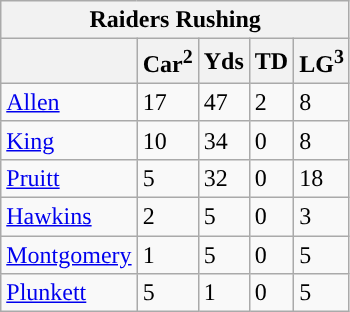<table class="wikitable">
<tr>
<th colspan="5">Raiders Rushing</th>
</tr>
<tr>
<th></th>
<th>Car<sup>2</sup></th>
<th>Yds</th>
<th>TD</th>
<th>LG<sup>3</sup></th>
</tr>
<tr>
<td><a href='#'>Allen</a></td>
<td>17</td>
<td>47</td>
<td>2</td>
<td>8</td>
</tr>
<tr>
<td><a href='#'>King</a></td>
<td>10</td>
<td>34</td>
<td>0</td>
<td>8</td>
</tr>
<tr>
<td><a href='#'>Pruitt</a></td>
<td>5</td>
<td>32</td>
<td>0</td>
<td>18</td>
</tr>
<tr>
<td><a href='#'>Hawkins</a></td>
<td>2</td>
<td>5</td>
<td>0</td>
<td>3</td>
</tr>
<tr>
<td><a href='#'>Montgomery</a></td>
<td>1</td>
<td>5</td>
<td>0</td>
<td>5</td>
</tr>
<tr>
<td><a href='#'>Plunkett</a></td>
<td>5</td>
<td>1</td>
<td>0</td>
<td>5</td>
</tr>
</table>
